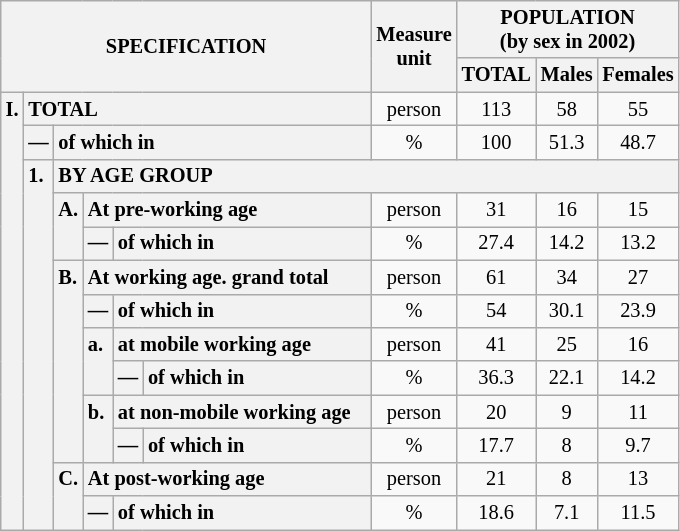<table class="wikitable" style="font-size:85%; text-align:center">
<tr>
<th rowspan="2" colspan="6">SPECIFICATION</th>
<th rowspan="2">Measure<br> unit</th>
<th colspan="3" rowspan="1">POPULATION<br> (by sex in 2002)</th>
</tr>
<tr>
<th>TOTAL</th>
<th>Males</th>
<th>Females</th>
</tr>
<tr>
<th style="text-align:left" valign="top" rowspan="13">I.</th>
<th style="text-align:left" colspan="5">TOTAL</th>
<td>person</td>
<td>113</td>
<td>58</td>
<td>55</td>
</tr>
<tr>
<th style="text-align:left" valign="top">—</th>
<th style="text-align:left" colspan="4">of which in</th>
<td>%</td>
<td>100</td>
<td>51.3</td>
<td>48.7</td>
</tr>
<tr>
<th style="text-align:left" valign="top" rowspan="11">1.</th>
<th style="text-align:left" colspan="19">BY AGE GROUP</th>
</tr>
<tr>
<th style="text-align:left" valign="top" rowspan="2">A.</th>
<th style="text-align:left" colspan="3">At pre-working age</th>
<td>person</td>
<td>31</td>
<td>16</td>
<td>15</td>
</tr>
<tr>
<th style="text-align:left" valign="top">—</th>
<th style="text-align:left" valign="top" colspan="2">of which in</th>
<td>%</td>
<td>27.4</td>
<td>14.2</td>
<td>13.2</td>
</tr>
<tr>
<th style="text-align:left" valign="top" rowspan="6">B.</th>
<th style="text-align:left" colspan="3">At working age. grand total</th>
<td>person</td>
<td>61</td>
<td>34</td>
<td>27</td>
</tr>
<tr>
<th style="text-align:left" valign="top">—</th>
<th style="text-align:left" valign="top" colspan="2">of which in</th>
<td>%</td>
<td>54</td>
<td>30.1</td>
<td>23.9</td>
</tr>
<tr>
<th style="text-align:left" valign="top" rowspan="2">a.</th>
<th style="text-align:left" colspan="2">at mobile working age</th>
<td>person</td>
<td>41</td>
<td>25</td>
<td>16</td>
</tr>
<tr>
<th style="text-align:left" valign="top">—</th>
<th style="text-align:left" valign="top" colspan="1">of which in                        </th>
<td>%</td>
<td>36.3</td>
<td>22.1</td>
<td>14.2</td>
</tr>
<tr>
<th style="text-align:left" valign="top" rowspan="2">b.</th>
<th style="text-align:left" colspan="2">at non-mobile working age</th>
<td>person</td>
<td>20</td>
<td>9</td>
<td>11</td>
</tr>
<tr>
<th style="text-align:left" valign="top">—</th>
<th style="text-align:left" valign="top" colspan="1">of which in                        </th>
<td>%</td>
<td>17.7</td>
<td>8</td>
<td>9.7</td>
</tr>
<tr>
<th style="text-align:left" valign="top" rowspan="2">C.</th>
<th style="text-align:left" colspan="3">At post-working age</th>
<td>person</td>
<td>21</td>
<td>8</td>
<td>13</td>
</tr>
<tr>
<th style="text-align:left" valign="top">—</th>
<th style="text-align:left" valign="top" colspan="2">of which in</th>
<td>%</td>
<td>18.6</td>
<td>7.1</td>
<td>11.5</td>
</tr>
</table>
